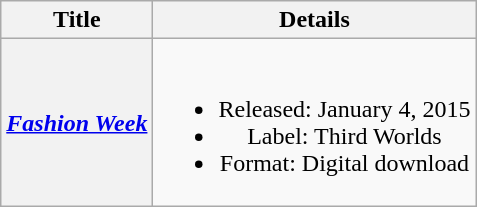<table class="wikitable plainrowheaders" style="text-align:center;">
<tr>
<th scope="col">Title</th>
<th scope="col">Details</th>
</tr>
<tr>
<th scope="row"><em><a href='#'>Fashion Week</a></em></th>
<td><br><ul><li>Released: January 4, 2015 </li><li>Label: Third Worlds</li><li>Format: Digital download</li></ul></td>
</tr>
</table>
